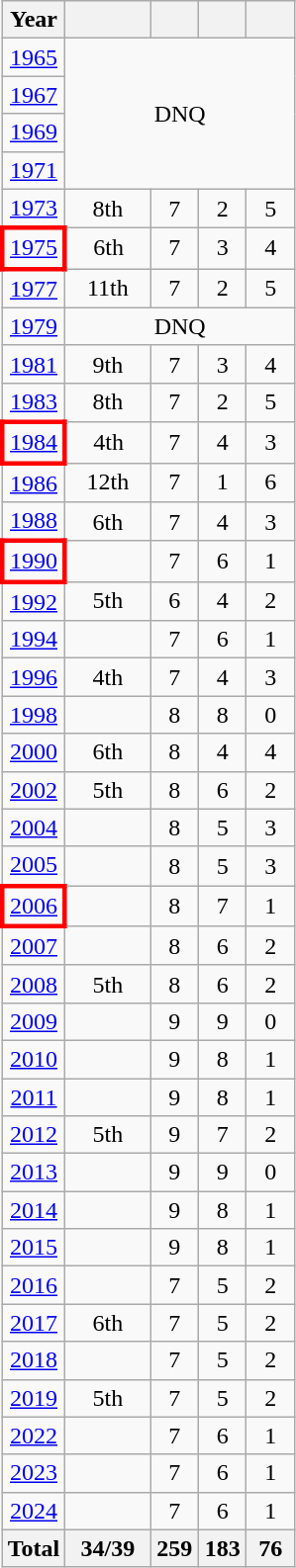<table class="wikitable" style="text-align: center;">
<tr>
<th>Year</th>
<th width="50"></th>
<th width=25></th>
<th width=25></th>
<th width=25></th>
</tr>
<tr>
<td> <a href='#'>1965</a></td>
<td colspan="4" rowspan="4">DNQ</td>
</tr>
<tr>
<td> <a href='#'>1967</a></td>
</tr>
<tr>
<td> <a href='#'>1969</a></td>
</tr>
<tr>
<td> <a href='#'>1971</a></td>
</tr>
<tr>
<td> <a href='#'>1973</a></td>
<td>8th</td>
<td>7</td>
<td>2</td>
<td>5</td>
</tr>
<tr>
<td style="border: 3px solid red"> <a href='#'>1975</a></td>
<td>6th</td>
<td>7</td>
<td>3</td>
<td>4</td>
</tr>
<tr>
<td> <a href='#'>1977</a></td>
<td>11th</td>
<td>7</td>
<td>2</td>
<td>5</td>
</tr>
<tr>
<td> <a href='#'>1979</a></td>
<td colspan="4">DNQ</td>
</tr>
<tr>
<td> <a href='#'>1981</a></td>
<td>9th</td>
<td>7</td>
<td>3</td>
<td>4</td>
</tr>
<tr>
<td> <a href='#'>1983</a></td>
<td>8th</td>
<td>7</td>
<td>2</td>
<td>5</td>
</tr>
<tr>
<td style="border: 3px solid red"> <a href='#'>1984</a></td>
<td>4th</td>
<td>7</td>
<td>4</td>
<td>3</td>
</tr>
<tr>
<td> <a href='#'>1986</a></td>
<td>12th</td>
<td>7</td>
<td>1</td>
<td>6</td>
</tr>
<tr>
<td> <a href='#'>1988</a></td>
<td>6th</td>
<td>7</td>
<td>4</td>
<td>3</td>
</tr>
<tr>
<td style="border: 3px solid red"> <a href='#'>1990</a></td>
<td></td>
<td>7</td>
<td>6</td>
<td>1</td>
</tr>
<tr>
<td> <a href='#'>1992</a></td>
<td>5th</td>
<td>6</td>
<td>4</td>
<td>2</td>
</tr>
<tr>
<td> <a href='#'>1994</a></td>
<td></td>
<td>7</td>
<td>6</td>
<td>1</td>
</tr>
<tr>
<td> <a href='#'>1996</a></td>
<td>4th</td>
<td>7</td>
<td>4</td>
<td>3</td>
</tr>
<tr>
<td> <a href='#'>1998</a></td>
<td></td>
<td>8</td>
<td>8</td>
<td>0</td>
</tr>
<tr>
<td> <a href='#'>2000</a></td>
<td>6th</td>
<td>8</td>
<td>4</td>
<td>4</td>
</tr>
<tr>
<td> <a href='#'>2002</a></td>
<td>5th</td>
<td>8</td>
<td>6</td>
<td>2</td>
</tr>
<tr>
<td> <a href='#'>2004</a></td>
<td></td>
<td>8</td>
<td>5</td>
<td>3</td>
</tr>
<tr>
<td> <a href='#'>2005</a></td>
<td></td>
<td>8</td>
<td>5</td>
<td>3</td>
</tr>
<tr>
<td style="border: 3px solid red"> <a href='#'>2006</a></td>
<td></td>
<td>8</td>
<td>7</td>
<td>1</td>
</tr>
<tr>
<td> <a href='#'>2007</a></td>
<td></td>
<td>8</td>
<td>6</td>
<td>2</td>
</tr>
<tr>
<td> <a href='#'>2008</a></td>
<td>5th</td>
<td>8</td>
<td>6</td>
<td>2</td>
</tr>
<tr>
<td> <a href='#'>2009</a></td>
<td></td>
<td>9</td>
<td>9</td>
<td>0</td>
</tr>
<tr>
<td> <a href='#'>2010</a></td>
<td></td>
<td>9</td>
<td>8</td>
<td>1</td>
</tr>
<tr>
<td> <a href='#'>2011</a></td>
<td></td>
<td>9</td>
<td>8</td>
<td>1</td>
</tr>
<tr>
<td> <a href='#'>2012</a></td>
<td>5th</td>
<td>9</td>
<td>7</td>
<td>2</td>
</tr>
<tr>
<td> <a href='#'>2013</a></td>
<td></td>
<td>9</td>
<td>9</td>
<td>0</td>
</tr>
<tr>
<td> <a href='#'>2014</a></td>
<td></td>
<td>9</td>
<td>8</td>
<td>1</td>
</tr>
<tr>
<td> <a href='#'>2015</a></td>
<td></td>
<td>9</td>
<td>8</td>
<td>1</td>
</tr>
<tr>
<td> <a href='#'>2016</a></td>
<td></td>
<td>7</td>
<td>5</td>
<td>2</td>
</tr>
<tr>
<td> <a href='#'>2017</a></td>
<td>6th</td>
<td>7</td>
<td>5</td>
<td>2</td>
</tr>
<tr>
<td> <a href='#'>2018</a></td>
<td></td>
<td>7</td>
<td>5</td>
<td>2</td>
</tr>
<tr>
<td> <a href='#'>2019</a></td>
<td>5th</td>
<td>7</td>
<td>5</td>
<td>2</td>
</tr>
<tr>
<td> <a href='#'>2022</a></td>
<td></td>
<td>7</td>
<td>6</td>
<td>1</td>
</tr>
<tr>
<td> <a href='#'>2023</a></td>
<td></td>
<td>7</td>
<td>6</td>
<td>1</td>
</tr>
<tr>
<td> <a href='#'>2024</a></td>
<td></td>
<td>7</td>
<td>6</td>
<td>1</td>
</tr>
<tr>
<th>Total</th>
<th>34/39</th>
<th>259</th>
<th>183</th>
<th>76</th>
</tr>
</table>
